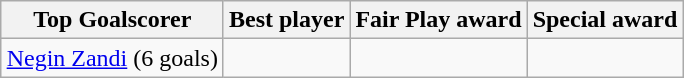<table class="wikitable" style="text-align: center; margin: 0 auto;">
<tr>
<th>Top Goalscorer</th>
<th>Best player</th>
<th>Fair Play award</th>
<th>Special award</th>
</tr>
<tr>
<td> <a href='#'>Negin Zandi</a> (6 goals)</td>
<td> </td>
<td></td>
<td></td>
</tr>
</table>
